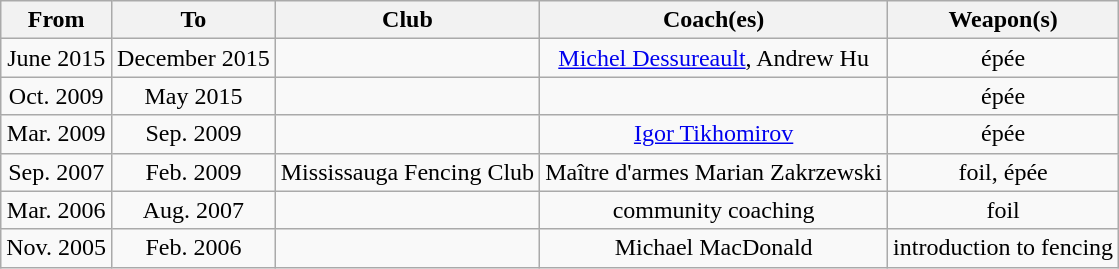<table class="wikitable collapsible">
<tr>
<th>From</th>
<th>To</th>
<th>Club</th>
<th>Coach(es)</th>
<th>Weapon(s)</th>
</tr>
<tr align="center">
<td>June 2015</td>
<td>December 2015</td>
<td></td>
<td><a href='#'>Michel Dessureault</a>, Andrew Hu</td>
<td>épée</td>
</tr>
<tr align="center">
<td>Oct. 2009</td>
<td>May 2015</td>
<td></td>
<td></td>
<td>épée</td>
</tr>
<tr align="center">
<td>Mar. 2009</td>
<td>Sep. 2009</td>
<td></td>
<td><a href='#'>Igor Tikhomirov</a></td>
<td>épée</td>
</tr>
<tr align="center">
<td>Sep. 2007</td>
<td>Feb. 2009</td>
<td>Mississauga Fencing Club</td>
<td>Maître d'armes Marian Zakrzewski</td>
<td>foil, épée</td>
</tr>
<tr align="center">
<td>Mar. 2006</td>
<td>Aug. 2007</td>
<td></td>
<td>community coaching</td>
<td>foil</td>
</tr>
<tr align="center">
<td>Nov. 2005</td>
<td>Feb. 2006</td>
<td></td>
<td>Michael MacDonald</td>
<td>introduction to fencing</td>
</tr>
</table>
